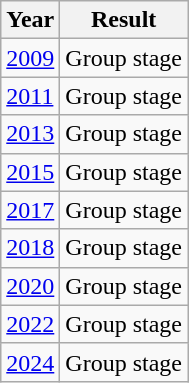<table class="wikitable">
<tr>
<th>Year</th>
<th>Result</th>
</tr>
<tr>
<td> <a href='#'>2009</a></td>
<td>Group stage</td>
</tr>
<tr>
<td> <a href='#'>2011</a></td>
<td>Group stage</td>
</tr>
<tr>
<td> <a href='#'>2013</a></td>
<td>Group stage</td>
</tr>
<tr>
<td> <a href='#'>2015</a></td>
<td>Group stage</td>
</tr>
<tr>
<td> <a href='#'>2017</a></td>
<td>Group stage</td>
</tr>
<tr>
<td> <a href='#'>2018</a></td>
<td>Group stage</td>
</tr>
<tr>
<td> <a href='#'>2020</a></td>
<td>Group stage</td>
</tr>
<tr>
<td> <a href='#'>2022</a></td>
<td>Group stage</td>
</tr>
<tr>
<td> <a href='#'>2024</a></td>
<td>Group stage</td>
</tr>
</table>
